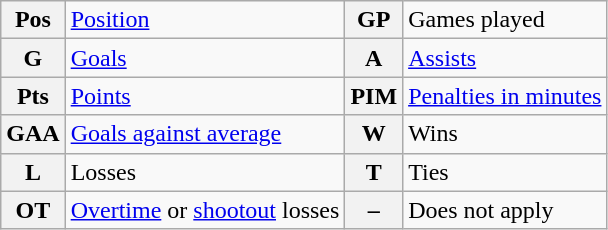<table class="wikitable">
<tr>
<th scope="col">Pos</th>
<td scope="row"><a href='#'>Position</a></td>
<th scope="col">GP</th>
<td scope="row">Games played</td>
</tr>
<tr>
<th scope="col">G</th>
<td scope="row"><a href='#'>Goals</a></td>
<th scope="col">A</th>
<td scope="row"><a href='#'>Assists</a></td>
</tr>
<tr>
<th scope="col">Pts</th>
<td scope="row"><a href='#'>Points</a></td>
<th scope="col">PIM</th>
<td scope="row"><a href='#'>Penalties in minutes</a></td>
</tr>
<tr>
<th scope="col">GAA</th>
<td scope="row"><a href='#'>Goals against average</a></td>
<th scope="col">W</th>
<td scope="row">Wins</td>
</tr>
<tr>
<th scope="col">L</th>
<td scope="row">Losses</td>
<th scope="col">T</th>
<td scope="row">Ties</td>
</tr>
<tr>
<th scope="col">OT</th>
<td scope="row"><a href='#'>Overtime</a> or <a href='#'>shootout</a> losses</td>
<th>–</th>
<td scope="col">Does not apply</td>
</tr>
</table>
